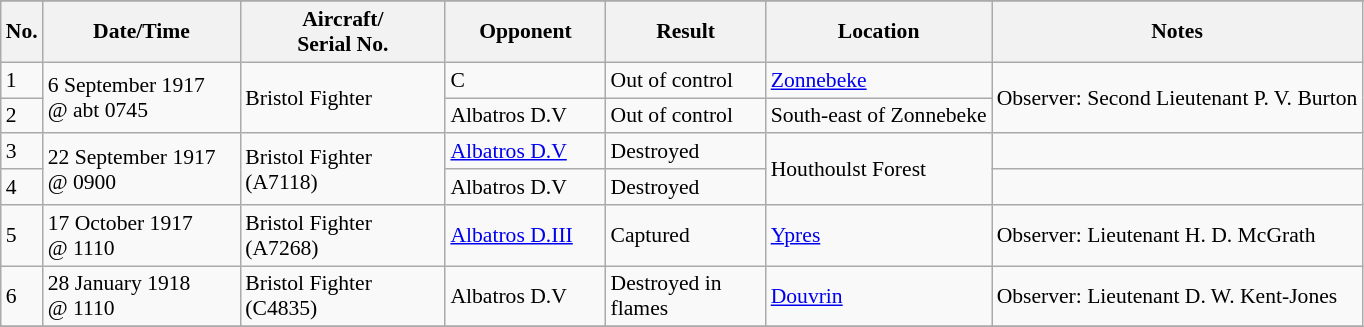<table class="wikitable" style="font-size:90%;">
<tr>
</tr>
<tr>
<th>No.</th>
<th width="125">Date/Time</th>
<th width="130">Aircraft/<br>Serial No.</th>
<th width="100">Opponent</th>
<th width="100">Result</th>
<th>Location</th>
<th>Notes</th>
</tr>
<tr>
<td>1</td>
<td rowspan="2">6 September 1917<br>@ abt 0745</td>
<td rowspan="2">Bristol Fighter</td>
<td>C</td>
<td>Out of control</td>
<td><a href='#'>Zonnebeke</a></td>
<td rowspan="2">Observer: Second Lieutenant P. V. Burton</td>
</tr>
<tr>
<td>2</td>
<td>Albatros D.V</td>
<td>Out of control</td>
<td>South-east of Zonnebeke</td>
</tr>
<tr>
<td>3</td>
<td rowspan="2">22 September 1917<br>@ 0900</td>
<td rowspan="2">Bristol Fighter<br>(A7118)</td>
<td><a href='#'>Albatros D.V</a></td>
<td>Destroyed</td>
<td rowspan="2">Houthoulst Forest</td>
<td></td>
</tr>
<tr>
<td>4</td>
<td>Albatros D.V</td>
<td>Destroyed</td>
<td></td>
</tr>
<tr>
<td>5</td>
<td>17 October 1917<br>@ 1110</td>
<td>Bristol Fighter<br>(A7268)</td>
<td><a href='#'>Albatros D.III</a></td>
<td>Captured</td>
<td><a href='#'>Ypres</a></td>
<td>Observer: Lieutenant H. D. McGrath</td>
</tr>
<tr>
<td>6</td>
<td>28 January 1918<br>@ 1110</td>
<td>Bristol Fighter<br>(C4835)</td>
<td>Albatros D.V</td>
<td>Destroyed in flames</td>
<td><a href='#'>Douvrin</a></td>
<td>Observer: Lieutenant D. W. Kent-Jones</td>
</tr>
<tr>
</tr>
</table>
